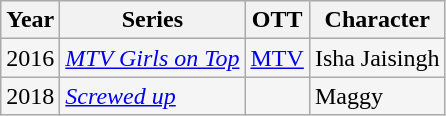<table class="wikitable sortable" style="background:#F5F5F5;">
<tr>
<th>Year</th>
<th>Series</th>
<th>OTT</th>
<th>Character</th>
</tr>
<tr>
<td>2016</td>
<td><em><a href='#'>MTV Girls on Top</a></em></td>
<td><a href='#'>MTV</a></td>
<td>Isha Jaisingh</td>
</tr>
<tr>
<td>2018</td>
<td><em><a href='#'>Screwed up</a></em></td>
<td></td>
<td>Maggy</td>
</tr>
</table>
